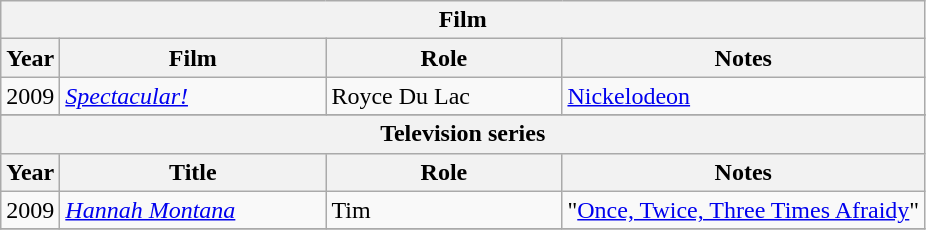<table class="wikitable">
<tr>
<th colspan="4">Film</th>
</tr>
<tr>
<th align="center">Year</th>
<th width="170">Film</th>
<th width="150">Role</th>
<th>Notes</th>
</tr>
<tr>
<td rowspan="1">2009</td>
<td><em><a href='#'>Spectacular!</a></em></td>
<td>Royce Du Lac</td>
<td><a href='#'>Nickelodeon</a></td>
</tr>
<tr>
</tr>
<tr>
<th colspan="4">Television series</th>
</tr>
<tr>
<th>Year</th>
<th>Title</th>
<th>Role</th>
<th>Notes</th>
</tr>
<tr>
<td>2009</td>
<td><em><a href='#'>Hannah Montana</a></em></td>
<td>Tim</td>
<td>"<a href='#'>Once, Twice, Three Times Afraidy</a>"</td>
</tr>
<tr>
</tr>
</table>
